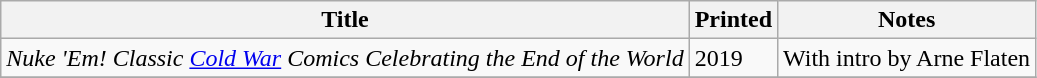<table class="wikitable">
<tr>
<th>Title</th>
<th>Printed</th>
<th>Notes</th>
</tr>
<tr>
<td><em>Nuke 'Em! Classic <a href='#'>Cold War</a> Comics Celebrating the End of the World</em></td>
<td>2019</td>
<td>With intro by Arne Flaten</td>
</tr>
<tr>
</tr>
</table>
